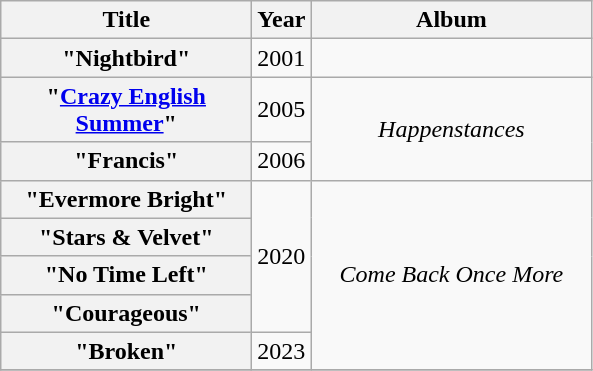<table class="wikitable plainrowheaders" style="text-align:center;">
<tr>
<th scope="col" style="width:160px;">Title</th>
<th scope="col">Year</th>
<th scope="col" style="width:180px;">Album</th>
</tr>
<tr>
<th scope="row">"Nightbird"</th>
<td>2001</td>
<td></td>
</tr>
<tr>
<th scope="row">"<a href='#'>Crazy English Summer</a>"</th>
<td>2005</td>
<td rowspan="2"><em>Happenstances</em></td>
</tr>
<tr>
<th scope="row">"Francis"</th>
<td>2006</td>
</tr>
<tr>
<th scope="row">"Evermore Bright"</th>
<td rowspan="4">2020</td>
<td rowspan="5"><em>Come Back Once More</em></td>
</tr>
<tr>
<th scope="row">"Stars & Velvet"</th>
</tr>
<tr>
<th scope="row">"No Time Left"</th>
</tr>
<tr>
<th scope="row">"Courageous"</th>
</tr>
<tr>
<th scope="row">"Broken"</th>
<td>2023</td>
</tr>
<tr>
</tr>
</table>
